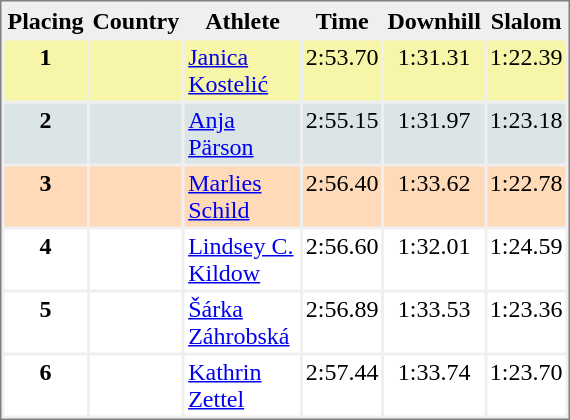<table style="border-style:solid;border-width:1px;border-color:#808080;background-color:#EFEFEF" cellspacing="2" cellpadding="2" width="380px">
<tr bgcolor="#EFEFEF">
<th align=center>Placing</th>
<th align=center>Country</th>
<th align=center>Athlete</th>
<th align=center>Time</th>
<th>Downhill</th>
<th>Slalom</th>
</tr>
<tr align="center" valign="top" bgcolor="#F7F6A8">
<th>1</th>
<td align=left></td>
<td align="left"><a href='#'>Janica Kostelić</a></td>
<td align="left">2:53.70</td>
<td>1:31.31</td>
<td>1:22.39</td>
</tr>
<tr align="center" valign="top" bgcolor="#DCE5E5">
<th>2</th>
<td align=left></td>
<td align="left"><a href='#'>Anja Pärson</a></td>
<td align="left">2:55.15</td>
<td>1:31.97</td>
<td>1:23.18</td>
</tr>
<tr align="center" valign="top" bgcolor="#FFDAB9">
<th>3</th>
<td align=left></td>
<td align="left"><a href='#'>Marlies Schild</a></td>
<td align="left">2:56.40</td>
<td>1:33.62</td>
<td>1:22.78</td>
</tr>
<tr align="center" valign="top" bgcolor="#FFFFFF">
<th>4</th>
<td align=left></td>
<td align="left"><a href='#'>Lindsey C. Kildow</a></td>
<td align="left">2:56.60</td>
<td>1:32.01</td>
<td>1:24.59</td>
</tr>
<tr align="center" valign="top" bgcolor="#FFFFFF">
<th>5</th>
<td align=left></td>
<td align="left"><a href='#'>Šárka Záhrobská</a></td>
<td align="left">2:56.89</td>
<td>1:33.53</td>
<td>1:23.36</td>
</tr>
<tr align="center" valign="top" bgcolor="#FFFFFF">
<th>6</th>
<td align=left></td>
<td align="left"><a href='#'>Kathrin Zettel</a></td>
<td align="left">2:57.44</td>
<td>1:33.74</td>
<td>1:23.70</td>
</tr>
</table>
